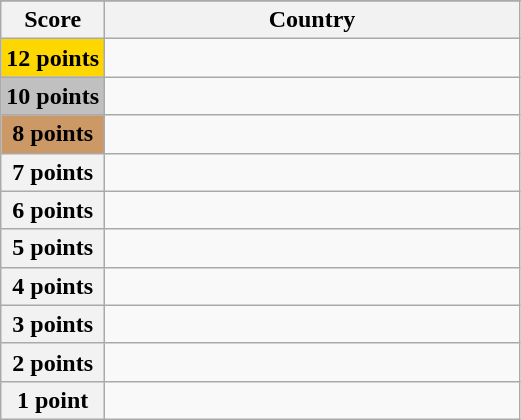<table class="wikitable">
<tr>
</tr>
<tr>
<th scope="col" width="20%">Score</th>
<th scope="col">Country</th>
</tr>
<tr>
<th scope="row" style="background:gold">12 points</th>
<td></td>
</tr>
<tr>
<th scope="row" style="background:silver">10 points</th>
<td></td>
</tr>
<tr>
<th scope="row" style="background:#CC9966">8 points</th>
<td></td>
</tr>
<tr>
<th scope="row">7 points</th>
<td></td>
</tr>
<tr>
<th scope="row">6 points</th>
<td></td>
</tr>
<tr>
<th scope="row">5 points</th>
<td></td>
</tr>
<tr>
<th scope="row">4 points</th>
<td></td>
</tr>
<tr>
<th scope="row">3 points</th>
<td></td>
</tr>
<tr>
<th scope="row">2 points</th>
<td></td>
</tr>
<tr>
<th scope="row">1 point</th>
<td></td>
</tr>
</table>
